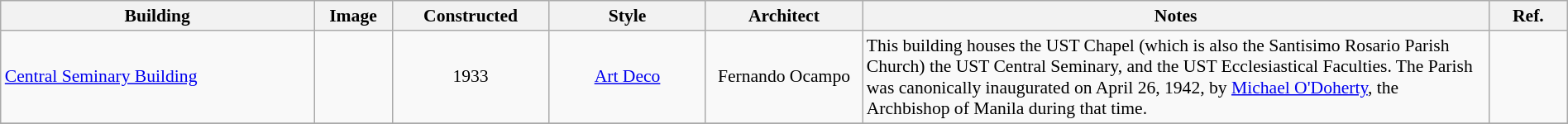<table class="wikitable sortable" width='100%' style="font-size: 90%; text-align:center;">
<tr>
<th width=20%>Building</th>
<th width=5% class="unsortable">Image</th>
<th width=10%>Constructed</th>
<th width=10%>Style</th>
<th width=10% class="unsortable">Architect</th>
<th width=auto class="unsortable">Notes</th>
<th width=5% class="unsortable">Ref.</th>
</tr>
<tr>
<td align=left><a href='#'>Central Seminary Building</a></td>
<td></td>
<td>1933</td>
<td><a href='#'>Art Deco</a></td>
<td>Fernando Ocampo</td>
<td align=left>This building houses the UST Chapel (which is also the Santisimo Rosario Parish Church) the UST Central Seminary, and the UST Ecclesiastical Faculties.  The Parish  was canonically inaugurated on April 26, 1942, by <a href='#'>Michael O'Doherty</a>, the Archbishop of Manila during that time.</td>
<td></td>
</tr>
<tr>
</tr>
</table>
